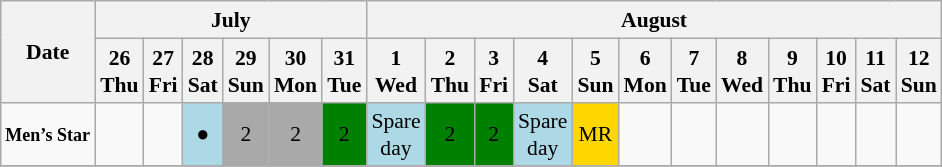<table class="wikitable" style="margin:0.5em auto; font-size:90%; line-height:1.25em;">
<tr>
<th rowspan=2>Date</th>
<th colspan=6>July</th>
<th colspan=12>August</th>
</tr>
<tr>
<th>26<br>Thu</th>
<th>27<br>Fri</th>
<th>28<br>Sat</th>
<th>29<br>Sun</th>
<th>30<br>Mon</th>
<th>31<br>Tue</th>
<th>1<br>Wed</th>
<th>2<br>Thu</th>
<th>3<br>Fri</th>
<th>4<br>Sat</th>
<th>5<br>Sun</th>
<th>6<br>Mon</th>
<th>7<br>Tue</th>
<th>8<br>Wed</th>
<th>9<br>Thu</th>
<th>10<br>Fri</th>
<th>11<br>Sat</th>
<th>12<br>Sun</th>
</tr>
<tr align="center">
<td align="right"><small><strong>Men’s Star</strong></small></td>
<td></td>
<td></td>
<td bgcolor=LightBlue><span> ● </span></td>
<td bgcolor=Darkgrey><span> 2 </span></td>
<td bgcolor=Darkgrey><span> 2 </span></td>
<td bgcolor=Green><span> 2 </span></td>
<td bgcolor=LightBlue><span> Spare<br>day </span></td>
<td bgcolor=Green><span> 2 </span></td>
<td bgcolor=Green><span> 2 </span></td>
<td bgcolor=LightBlue><span> Spare<br>day </span></td>
<td bgcolor=Gold><span> MR </span></td>
<td></td>
<td></td>
<td></td>
<td></td>
<td></td>
<td></td>
<td></td>
</tr>
<tr>
</tr>
</table>
